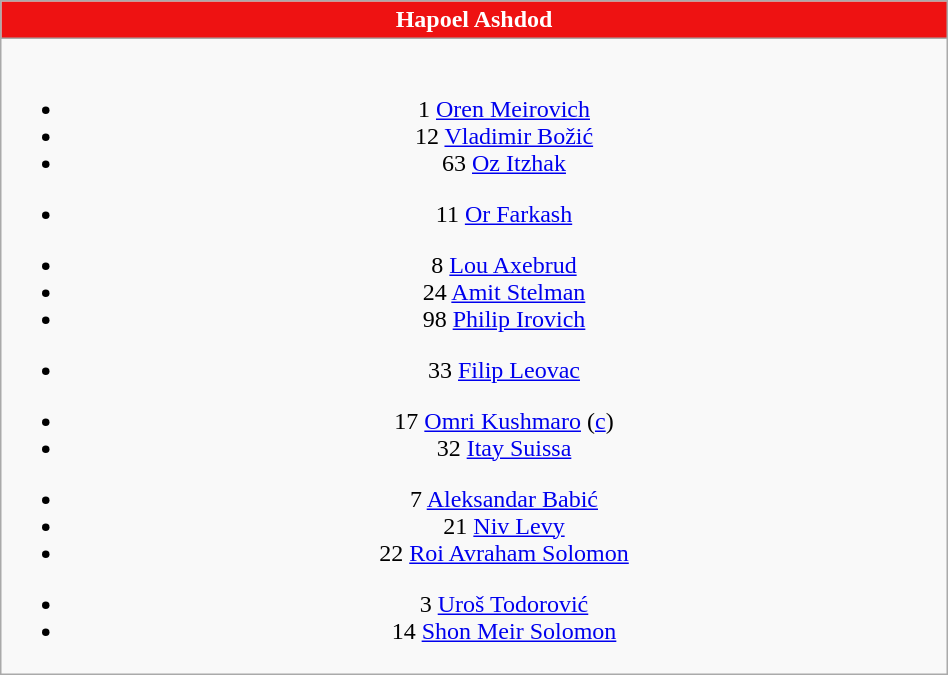<table class="wikitable" style="font-size:100%; text-align:center;" width=50%>
<tr>
<th colspan=5 style="background-color:#EE1212;color:white;text-align:center;">Hapoel Ashdod</th>
</tr>
<tr>
<td><br>
<ul><li>1  <a href='#'>Oren Meirovich</a></li><li>12  <a href='#'>Vladimir Božić</a></li><li>63  <a href='#'>Oz Itzhak</a></li></ul><ul><li>11  <a href='#'>Or Farkash</a></li></ul><ul><li>8  <a href='#'>Lou Axebrud</a></li><li>24  <a href='#'>Amit Stelman</a></li><li>98  <a href='#'>Philip Irovich</a></li></ul><ul><li>33  <a href='#'>Filip Leovac</a></li></ul><ul><li>17  <a href='#'>Omri Kushmaro</a> (<a href='#'>c</a>)</li><li>32  <a href='#'>Itay Suissa</a></li></ul><ul><li>7  <a href='#'>Aleksandar Babić</a></li><li>21  <a href='#'>Niv Levy</a></li><li>22  <a href='#'>Roi Avraham Solomon</a></li></ul><ul><li>3  <a href='#'>Uroš Todorović</a></li><li>14  <a href='#'>Shon Meir Solomon</a></li></ul></td>
</tr>
</table>
